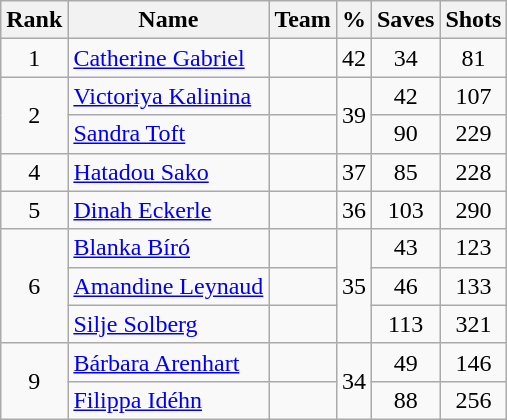<table class="wikitable sortable" style="text-align: center;">
<tr>
<th>Rank</th>
<th>Name</th>
<th>Team</th>
<th>%</th>
<th>Saves</th>
<th>Shots</th>
</tr>
<tr>
<td>1</td>
<td style="text-align: left;"><a href='#'>Catherine Gabriel</a></td>
<td style="text-align: left;"></td>
<td>42</td>
<td>34</td>
<td>81</td>
</tr>
<tr>
<td rowspan="2">2</td>
<td style="text-align: left;"><a href='#'>Victoriya Kalinina</a></td>
<td style="text-align: left;"></td>
<td rowspan="2">39</td>
<td>42</td>
<td>107</td>
</tr>
<tr>
<td style="text-align: left;"><a href='#'>Sandra Toft</a></td>
<td style="text-align: left;"></td>
<td>90</td>
<td>229</td>
</tr>
<tr>
<td>4</td>
<td style="text-align: left;"><a href='#'>Hatadou Sako</a></td>
<td style="text-align: left;"></td>
<td>37</td>
<td>85</td>
<td>228</td>
</tr>
<tr>
<td>5</td>
<td style="text-align: left;"><a href='#'>Dinah Eckerle</a></td>
<td style="text-align: left;"></td>
<td>36</td>
<td>103</td>
<td>290</td>
</tr>
<tr>
<td rowspan="3">6</td>
<td style="text-align: left;"><a href='#'>Blanka Bíró</a></td>
<td style="text-align: left;"></td>
<td rowspan="3">35</td>
<td>43</td>
<td>123</td>
</tr>
<tr>
<td style="text-align: left;"><a href='#'>Amandine Leynaud</a></td>
<td style="text-align: left;"></td>
<td>46</td>
<td>133</td>
</tr>
<tr>
<td style="text-align: left;"><a href='#'>Silje Solberg</a></td>
<td style="text-align: left;"></td>
<td>113</td>
<td>321</td>
</tr>
<tr>
<td rowspan="2">9</td>
<td style="text-align: left;"><a href='#'>Bárbara Arenhart</a></td>
<td style="text-align: left;"></td>
<td rowspan="2">34</td>
<td>49</td>
<td>146</td>
</tr>
<tr>
<td style="text-align: left;"><a href='#'>Filippa Idéhn</a></td>
<td style="text-align: left;"></td>
<td>88</td>
<td>256</td>
</tr>
</table>
